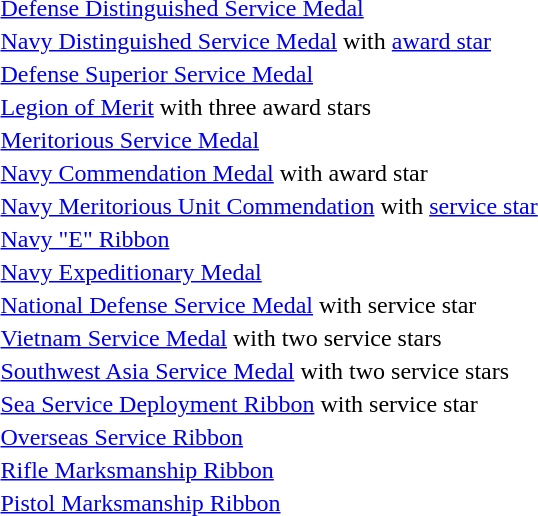<table>
<tr>
<td></td>
<td><a href='#'>Defense Distinguished Service Medal</a></td>
</tr>
<tr>
<td></td>
<td><a href='#'>Navy Distinguished Service Medal</a> with <a href='#'>award star</a></td>
</tr>
<tr>
<td></td>
<td><a href='#'>Defense Superior Service Medal</a></td>
</tr>
<tr>
<td></td>
<td><a href='#'>Legion of Merit</a> with three award stars</td>
</tr>
<tr>
<td></td>
<td><a href='#'>Meritorious Service Medal</a></td>
</tr>
<tr>
<td></td>
<td><a href='#'>Navy Commendation Medal</a> with award star</td>
</tr>
<tr>
<td></td>
<td><a href='#'>Navy Meritorious Unit Commendation</a> with <a href='#'>service star</a></td>
</tr>
<tr>
<td></td>
<td><a href='#'>Navy "E" Ribbon</a></td>
</tr>
<tr>
<td></td>
<td><a href='#'>Navy Expeditionary Medal</a></td>
</tr>
<tr>
<td></td>
<td><a href='#'>National Defense Service Medal</a> with service star</td>
</tr>
<tr>
<td></td>
<td><a href='#'>Vietnam Service Medal</a> with two service stars</td>
</tr>
<tr>
<td></td>
<td><a href='#'>Southwest Asia Service Medal</a> with two service stars</td>
</tr>
<tr>
<td></td>
<td><a href='#'>Sea Service Deployment Ribbon</a> with service star</td>
</tr>
<tr>
<td></td>
<td><a href='#'>Overseas Service Ribbon</a></td>
</tr>
<tr>
<td></td>
<td><a href='#'>Rifle Marksmanship Ribbon</a></td>
</tr>
<tr>
<td></td>
<td><a href='#'>Pistol Marksmanship Ribbon</a></td>
</tr>
</table>
